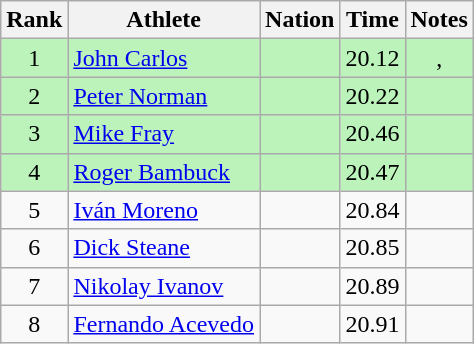<table class="wikitable sortable" style="text-align:center">
<tr>
<th>Rank</th>
<th>Athlete</th>
<th>Nation</th>
<th>Time</th>
<th>Notes</th>
</tr>
<tr bgcolor=bbf3bb>
<td>1</td>
<td align=left><a href='#'>John Carlos</a></td>
<td align=left></td>
<td>20.12</td>
<td>, </td>
</tr>
<tr bgcolor=bbf3bb>
<td>2</td>
<td align=left><a href='#'>Peter Norman</a></td>
<td align=left></td>
<td>20.22</td>
<td></td>
</tr>
<tr bgcolor=bbf3bb>
<td>3</td>
<td align=left><a href='#'>Mike Fray</a></td>
<td align=left></td>
<td>20.46</td>
<td></td>
</tr>
<tr bgcolor=bbf3bb>
<td>4</td>
<td align=left><a href='#'>Roger Bambuck</a></td>
<td align=left></td>
<td>20.47</td>
<td></td>
</tr>
<tr>
<td>5</td>
<td align=left><a href='#'>Iván Moreno</a></td>
<td align=left></td>
<td>20.84</td>
<td></td>
</tr>
<tr>
<td>6</td>
<td align=left><a href='#'>Dick Steane</a></td>
<td align=left></td>
<td>20.85</td>
<td></td>
</tr>
<tr>
<td>7</td>
<td align=left><a href='#'>Nikolay Ivanov</a></td>
<td align=left></td>
<td>20.89</td>
<td></td>
</tr>
<tr>
<td>8</td>
<td align=left><a href='#'>Fernando Acevedo</a></td>
<td align=left></td>
<td>20.91</td>
<td></td>
</tr>
</table>
